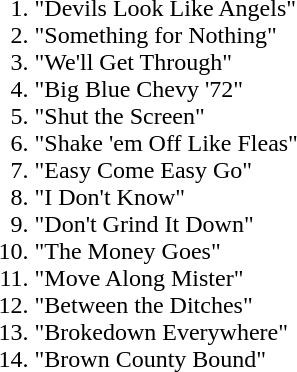<table>
<tr>
<td></td>
<td><br><ol><li>"Devils Look Like Angels"</li><li>"Something for Nothing"</li><li>"We'll Get Through"</li><li>"Big Blue Chevy '72"</li><li>"Shut the Screen"</li><li>"Shake 'em Off Like Fleas"</li><li>"Easy Come Easy Go"</li><li>"I Don't Know"</li><li>"Don't Grind It Down"</li><li>"The Money Goes"</li><li>"Move Along Mister"</li><li>"Between the Ditches"</li><li>"Brokedown Everywhere"</li><li>"Brown County Bound"</li></ol></td>
</tr>
</table>
